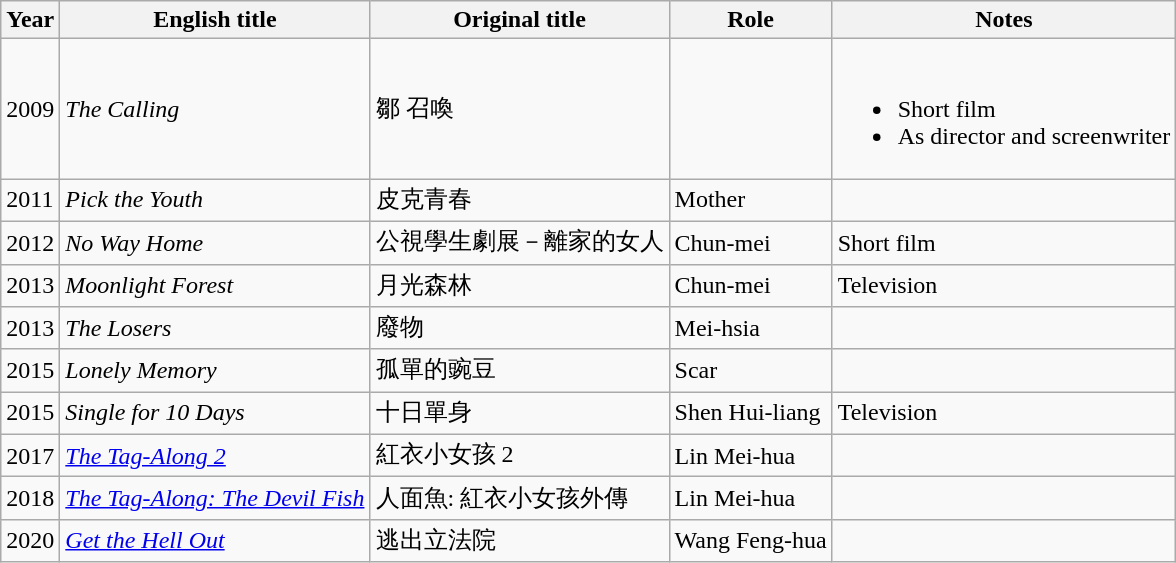<table class="wikitable sortable">
<tr>
<th>Year</th>
<th>English title</th>
<th>Original title</th>
<th>Role</th>
<th class="unsortable">Notes</th>
</tr>
<tr>
<td>2009</td>
<td><em>The Calling</em></td>
<td>鄒 召喚</td>
<td></td>
<td><br><ul><li>Short film</li><li>As director and screenwriter</li></ul></td>
</tr>
<tr>
<td>2011</td>
<td><em>Pick the Youth</em></td>
<td>皮克青春</td>
<td>Mother</td>
<td></td>
</tr>
<tr>
<td>2012</td>
<td><em>No Way Home</em></td>
<td>公視學生劇展－離家的女人</td>
<td>Chun-mei</td>
<td>Short film</td>
</tr>
<tr>
<td>2013</td>
<td><em>Moonlight Forest</em></td>
<td>月光森林</td>
<td>Chun-mei</td>
<td>Television</td>
</tr>
<tr>
<td>2013</td>
<td><em>The Losers</em></td>
<td>廢物</td>
<td>Mei-hsia</td>
<td></td>
</tr>
<tr>
<td>2015</td>
<td><em>Lonely Memory</em></td>
<td>孤單的豌豆</td>
<td>Scar</td>
<td></td>
</tr>
<tr>
<td>2015</td>
<td><em>Single for 10 Days</em></td>
<td>十日單身</td>
<td>Shen Hui-liang</td>
<td>Television</td>
</tr>
<tr>
<td>2017</td>
<td><em><a href='#'>The Tag-Along 2</a></em></td>
<td>紅衣小女孩 2</td>
<td>Lin Mei-hua</td>
<td></td>
</tr>
<tr>
<td>2018</td>
<td><em><a href='#'>The Tag-Along: The Devil Fish</a></em></td>
<td>人面魚: 紅衣小女孩外傳</td>
<td>Lin Mei-hua</td>
<td></td>
</tr>
<tr>
<td>2020</td>
<td><em><a href='#'>Get the Hell Out</a></em></td>
<td>逃出立法院</td>
<td>Wang Feng-hua</td>
<td></td>
</tr>
</table>
